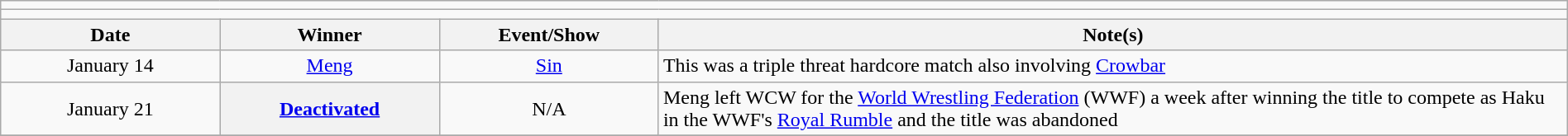<table class="wikitable" style="text-align:center; width:100%;">
<tr>
<td colspan="5"></td>
</tr>
<tr>
<td colspan="5"><strong></strong></td>
</tr>
<tr>
<th width=14%>Date</th>
<th width=14%>Winner</th>
<th width=14%>Event/Show</th>
<th width=58%>Note(s)</th>
</tr>
<tr>
<td>January 14</td>
<td><a href='#'>Meng</a></td>
<td><a href='#'>Sin</a></td>
<td align=left>This was a triple threat hardcore match also involving <a href='#'>Crowbar</a></td>
</tr>
<tr>
<td>January 21</td>
<th><a href='#'>Deactivated</a></th>
<td>N/A</td>
<td align=left>Meng left WCW for the <a href='#'>World Wrestling Federation</a> (WWF) a week after winning the title to compete as Haku in the WWF's <a href='#'>Royal Rumble</a> and the title was abandoned</td>
</tr>
<tr>
</tr>
</table>
